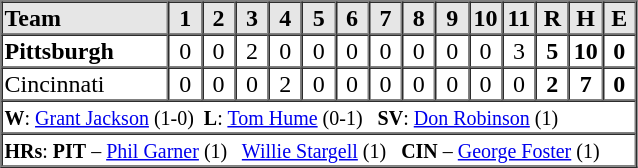<table border=1 cellspacing=0 width=425 style="margin-left:3em;">
<tr style="text-align:center; background-color:#e6e6e6;">
<th align=left width=25%>Team</th>
<th width=5%>1</th>
<th width=5%>2</th>
<th width=5%>3</th>
<th width=5%>4</th>
<th width=5%>5</th>
<th width=5%>6</th>
<th width=5%>7</th>
<th width=5%>8</th>
<th width=5%>9</th>
<th width=5%>10</th>
<th width=5%>11</th>
<th width=5%>R</th>
<th width=5%>H</th>
<th width=5%>E</th>
</tr>
<tr style="text-align:center;">
<td align=left><strong>Pittsburgh</strong></td>
<td>0</td>
<td>0</td>
<td>2</td>
<td>0</td>
<td>0</td>
<td>0</td>
<td>0</td>
<td>0</td>
<td>0</td>
<td>0</td>
<td>3</td>
<td><strong>5</strong></td>
<td><strong>10</strong></td>
<td><strong>0</strong></td>
</tr>
<tr style="text-align:center;">
<td align=left>Cincinnati</td>
<td>0</td>
<td>0</td>
<td>0</td>
<td>2</td>
<td>0</td>
<td>0</td>
<td>0</td>
<td>0</td>
<td>0</td>
<td>0</td>
<td>0</td>
<td><strong>2</strong></td>
<td><strong>7</strong></td>
<td><strong>0</strong></td>
</tr>
<tr style="text-align:left;">
<td colspan=16><small><strong>W</strong>: <a href='#'>Grant Jackson</a> (1-0)  <strong>L</strong>: <a href='#'>Tom Hume</a> (0-1)   <strong>SV</strong>: <a href='#'>Don Robinson</a> (1)</small></td>
</tr>
<tr style="text-align:left;">
<td colspan=16><small><strong>HRs</strong>: <strong>PIT</strong> – <a href='#'>Phil Garner</a> (1)   <a href='#'>Willie Stargell</a> (1)   <strong>CIN</strong> – <a href='#'>George Foster</a> (1)</small></td>
</tr>
</table>
